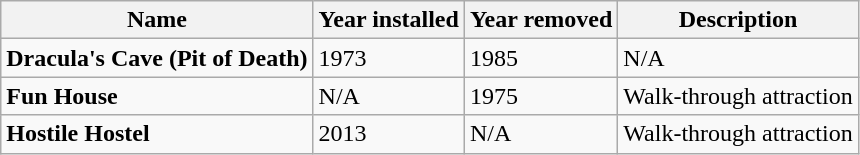<table class="wikitable">
<tr>
<th>Name</th>
<th>Year installed</th>
<th>Year removed</th>
<th>Description</th>
</tr>
<tr>
<td><strong>Dracula's Cave (Pit of Death)</strong></td>
<td>1973</td>
<td>1985</td>
<td>N/A</td>
</tr>
<tr>
<td><strong>Fun House</strong></td>
<td>N/A</td>
<td>1975</td>
<td>Walk-through attraction</td>
</tr>
<tr>
<td><strong>Hostile Hostel</strong></td>
<td>2013</td>
<td>N/A</td>
<td>Walk-through attraction</td>
</tr>
</table>
